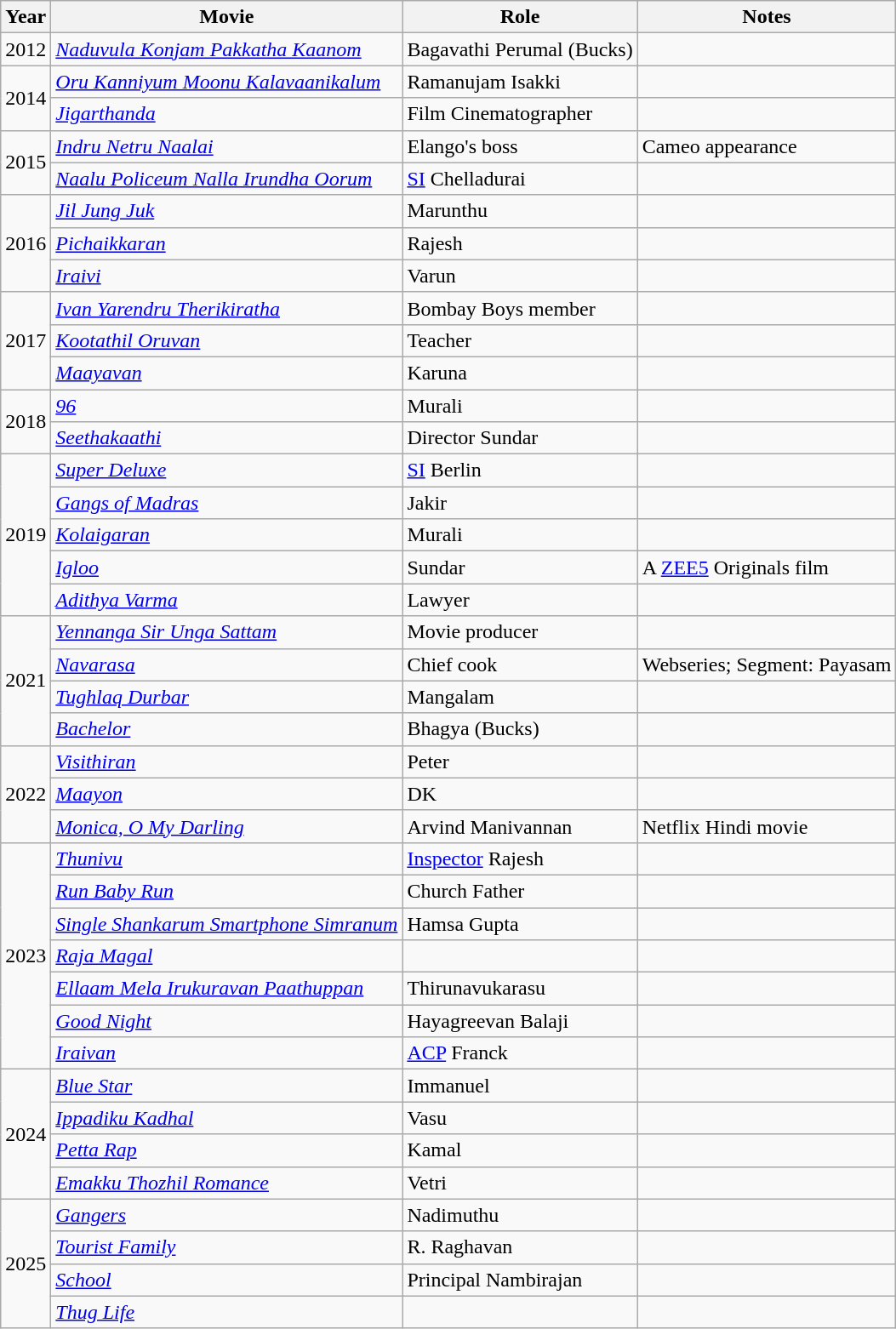<table class="wikitable sortable">
<tr>
<th>Year</th>
<th>Movie</th>
<th>Role</th>
<th>Notes</th>
</tr>
<tr>
<td>2012</td>
<td><em> <a href='#'>Naduvula Konjam Pakkatha Kaanom</a></em></td>
<td>Bagavathi Perumal (Bucks)</td>
<td></td>
</tr>
<tr>
<td rowspan="2">2014</td>
<td><em><a href='#'>Oru Kanniyum Moonu Kalavaanikalum</a></em></td>
<td>Ramanujam Isakki</td>
<td></td>
</tr>
<tr>
<td><em><a href='#'>Jigarthanda</a></em></td>
<td>Film Cinematographer</td>
<td></td>
</tr>
<tr>
<td rowspan="2">2015</td>
<td><em><a href='#'>Indru Netru Naalai</a></em></td>
<td>Elango's boss</td>
<td>Cameo appearance</td>
</tr>
<tr>
<td><em><a href='#'>Naalu Policeum Nalla Irundha Oorum</a></em></td>
<td><a href='#'>SI</a> Chelladurai</td>
<td></td>
</tr>
<tr>
<td rowspan="3">2016</td>
<td><em><a href='#'>Jil Jung Juk</a></em></td>
<td>Marunthu</td>
<td></td>
</tr>
<tr>
<td><em><a href='#'>Pichaikkaran</a></em></td>
<td>Rajesh</td>
<td></td>
</tr>
<tr>
<td><em><a href='#'>Iraivi</a></em></td>
<td>Varun</td>
<td></td>
</tr>
<tr>
<td rowspan="3">2017</td>
<td><em><a href='#'>Ivan Yarendru Therikiratha</a></em></td>
<td>Bombay Boys member</td>
<td></td>
</tr>
<tr>
<td><em><a href='#'>Kootathil Oruvan</a></em></td>
<td>Teacher</td>
<td></td>
</tr>
<tr>
<td><em><a href='#'>Maayavan</a></em></td>
<td>Karuna</td>
<td></td>
</tr>
<tr>
<td rowspan="2">2018</td>
<td><em><a href='#'>96</a></em></td>
<td>Murali</td>
<td></td>
</tr>
<tr>
<td><em><a href='#'>Seethakaathi</a></em></td>
<td>Director Sundar</td>
<td></td>
</tr>
<tr>
<td rowspan="5">2019</td>
<td><em><a href='#'>Super Deluxe</a></em></td>
<td><a href='#'>SI</a> Berlin</td>
<td></td>
</tr>
<tr>
<td><em><a href='#'>Gangs of Madras</a></em></td>
<td>Jakir</td>
<td></td>
</tr>
<tr>
<td><em><a href='#'>Kolaigaran</a></em></td>
<td>Murali</td>
<td></td>
</tr>
<tr>
<td><em><a href='#'>Igloo</a></em></td>
<td>Sundar</td>
<td>A <a href='#'>ZEE5</a> Originals film</td>
</tr>
<tr>
<td><em><a href='#'>Adithya Varma</a></em></td>
<td>Lawyer</td>
<td></td>
</tr>
<tr>
<td rowspan="4">2021</td>
<td><em><a href='#'>Yennanga Sir Unga Sattam</a></em></td>
<td>Movie producer</td>
<td></td>
</tr>
<tr>
<td><em><a href='#'>Navarasa</a></em></td>
<td>Chief cook</td>
<td>Webseries; Segment: Payasam</td>
</tr>
<tr>
<td><em><a href='#'>Tughlaq Durbar</a></em></td>
<td>Mangalam</td>
<td></td>
</tr>
<tr>
<td><em><a href='#'>Bachelor</a></em></td>
<td>Bhagya (Bucks)</td>
<td></td>
</tr>
<tr>
<td rowspan="3">2022</td>
<td><em><a href='#'>Visithiran</a></em></td>
<td>Peter</td>
<td></td>
</tr>
<tr>
<td><em><a href='#'>Maayon</a></em></td>
<td>DK</td>
<td></td>
</tr>
<tr>
<td><em><a href='#'>Monica, O My Darling</a></em></td>
<td>Arvind Manivannan</td>
<td>Netflix Hindi movie</td>
</tr>
<tr>
<td rowspan="7">2023</td>
<td><em><a href='#'>Thunivu</a></em></td>
<td><a href='#'>Inspector</a> Rajesh</td>
<td></td>
</tr>
<tr>
<td><em><a href='#'>Run Baby Run</a></em></td>
<td>Church Father</td>
<td></td>
</tr>
<tr>
<td><em><a href='#'>Single Shankarum Smartphone Simranum</a></em></td>
<td>Hamsa Gupta</td>
</tr>
<tr>
<td><em><a href='#'>Raja Magal</a></em></td>
<td></td>
<td></td>
</tr>
<tr>
<td><em><a href='#'>Ellaam Mela Irukuravan Paathuppan</a></em></td>
<td>Thirunavukarasu</td>
<td></td>
</tr>
<tr>
<td><em><a href='#'>Good Night</a></em></td>
<td>Hayagreevan Balaji</td>
<td></td>
</tr>
<tr>
<td><em><a href='#'>Iraivan</a></em></td>
<td><a href='#'>ACP</a> Franck</td>
<td></td>
</tr>
<tr>
<td rowspan="4">2024</td>
<td><em><a href='#'>Blue Star</a></em></td>
<td>Immanuel</td>
<td></td>
</tr>
<tr>
<td><em><a href='#'>Ippadiku Kadhal</a></em></td>
<td>Vasu</td>
<td></td>
</tr>
<tr>
<td><em><a href='#'>Petta Rap</a></em></td>
<td>Kamal</td>
<td></td>
</tr>
<tr>
<td><em><a href='#'>Emakku Thozhil Romance</a></em></td>
<td>Vetri</td>
<td></td>
</tr>
<tr>
<td rowspan="4">2025</td>
<td><em><a href='#'>Gangers</a></em></td>
<td>Nadimuthu</td>
<td></td>
</tr>
<tr>
<td><em><a href='#'>Tourist Family</a></em></td>
<td>R. Raghavan</td>
<td></td>
</tr>
<tr>
<td><em><a href='#'>School</a></em></td>
<td>Principal Nambirajan</td>
<td></td>
</tr>
<tr>
<td><em><a href='#'>Thug Life</a></em></td>
<td></td>
<td></td>
</tr>
</table>
